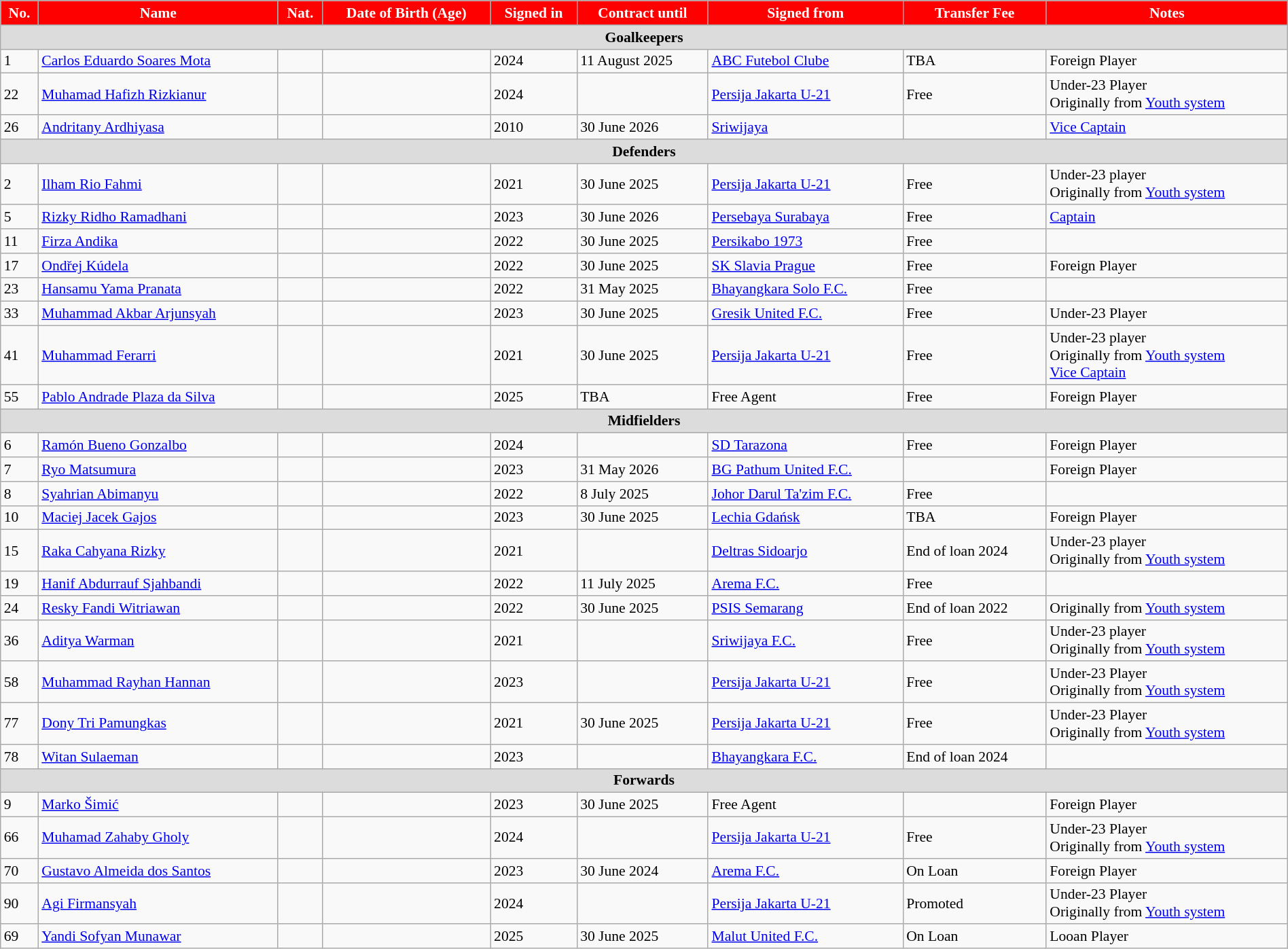<table class="wikitable"  style="text-align:left; font-size:90%; width:100%;">
<tr>
<th style="background:red; color:white; text-align:center;">No.</th>
<th style="background:red; color:white; text-align:center;">Name</th>
<th style="background:red; color:white; text-align:center;">Nat.</th>
<th style="background:red; color:white; text-align:center;">Date of Birth (Age)</th>
<th style="background:red; color:white; text-align:center;">Signed in</th>
<th style="background:red; color:white; text-align:center;">Contract until</th>
<th style="background:red; color:white; text-align:center;">Signed from</th>
<th style="background:red; color:white; text-align:center;">Transfer Fee</th>
<th style="background:red; color:white; text-align:center;">Notes</th>
</tr>
<tr>
<th colspan="9" style="background:#dcdcdc; text-align:center;">Goalkeepers</th>
</tr>
<tr>
<td>1</td>
<td><a href='#'>Carlos Eduardo Soares Mota</a></td>
<td></td>
<td></td>
<td>2024</td>
<td>11 August 2025</td>
<td> <a href='#'>ABC Futebol Clube</a></td>
<td>TBA</td>
<td>Foreign Player</td>
</tr>
<tr>
<td>22</td>
<td><a href='#'>Muhamad Hafizh Rizkianur</a></td>
<td></td>
<td></td>
<td>2024</td>
<td></td>
<td> <a href='#'>Persija Jakarta U-21</a></td>
<td>Free</td>
<td>Under-23 Player <br> Originally from <a href='#'>Youth system</a></td>
</tr>
<tr>
<td>26</td>
<td><a href='#'>Andritany Ardhiyasa</a></td>
<td></td>
<td></td>
<td>2010</td>
<td>30 June 2026</td>
<td> <a href='#'>Sriwijaya</a></td>
<td></td>
<td><a href='#'>Vice Captain</a></td>
</tr>
<tr>
<th colspan="9" style="background:#dcdcdc; text-align:center;">Defenders</th>
</tr>
<tr>
<td>2</td>
<td><a href='#'>Ilham Rio Fahmi</a></td>
<td></td>
<td></td>
<td>2021</td>
<td>30 June 2025</td>
<td> <a href='#'>Persija Jakarta U-21</a></td>
<td>Free</td>
<td>Under-23 player <br> Originally from <a href='#'>Youth system</a></td>
</tr>
<tr>
<td>5</td>
<td><a href='#'>Rizky Ridho Ramadhani</a></td>
<td></td>
<td></td>
<td>2023</td>
<td>30 June 2026</td>
<td> <a href='#'>Persebaya Surabaya</a></td>
<td>Free</td>
<td><a href='#'>Captain</a></td>
</tr>
<tr>
<td>11</td>
<td><a href='#'>Firza Andika</a></td>
<td></td>
<td></td>
<td>2022</td>
<td>30 June 2025</td>
<td> <a href='#'>Persikabo 1973</a></td>
<td>Free</td>
<td></td>
</tr>
<tr>
<td>17</td>
<td><a href='#'>Ondřej Kúdela</a></td>
<td></td>
<td></td>
<td>2022</td>
<td>30 June 2025</td>
<td> <a href='#'>SK Slavia Prague</a></td>
<td>Free</td>
<td>Foreign Player</td>
</tr>
<tr>
<td>23</td>
<td><a href='#'>Hansamu Yama Pranata</a></td>
<td></td>
<td></td>
<td>2022</td>
<td>31 May 2025</td>
<td> <a href='#'>Bhayangkara Solo F.C.</a></td>
<td>Free</td>
<td></td>
</tr>
<tr>
<td>33</td>
<td><a href='#'>Muhammad Akbar Arjunsyah</a></td>
<td></td>
<td></td>
<td>2023</td>
<td>30 June 2025</td>
<td> <a href='#'>Gresik United F.C.</a></td>
<td>Free</td>
<td>Under-23 Player</td>
</tr>
<tr>
<td>41</td>
<td><a href='#'>Muhammad Ferarri</a></td>
<td></td>
<td></td>
<td>2021</td>
<td>30 June 2025</td>
<td> <a href='#'>Persija Jakarta U-21</a></td>
<td>Free</td>
<td>Under-23 player <br> Originally from <a href='#'>Youth system</a><br><a href='#'>Vice Captain</a></td>
</tr>
<tr>
<td>55</td>
<td><a href='#'>Pablo Andrade Plaza da Silva</a></td>
<td></td>
<td></td>
<td>2025</td>
<td>TBA</td>
<td>Free Agent</td>
<td>Free</td>
<td>Foreign Player</td>
</tr>
<tr>
<th colspan="9" style="background:#dcdcdc; text-align:center;">Midfielders</th>
</tr>
<tr>
<td>6</td>
<td><a href='#'>Ramón Bueno Gonzalbo</a></td>
<td></td>
<td></td>
<td>2024</td>
<td></td>
<td> <a href='#'>SD Tarazona</a></td>
<td>Free</td>
<td>Foreign Player</td>
</tr>
<tr>
<td>7</td>
<td><a href='#'>Ryo Matsumura</a></td>
<td></td>
<td></td>
<td>2023</td>
<td>31 May 2026</td>
<td> <a href='#'>BG Pathum United F.C.</a></td>
<td></td>
<td>Foreign Player</td>
</tr>
<tr>
<td>8</td>
<td><a href='#'>Syahrian Abimanyu</a></td>
<td></td>
<td></td>
<td>2022</td>
<td>8 July 2025</td>
<td> <a href='#'>Johor Darul Ta'zim F.C.</a></td>
<td>Free</td>
<td></td>
</tr>
<tr>
<td>10</td>
<td><a href='#'>Maciej Jacek Gajos</a></td>
<td></td>
<td></td>
<td>2023</td>
<td>30 June 2025</td>
<td> <a href='#'>Lechia Gdańsk</a></td>
<td>TBA</td>
<td>Foreign Player</td>
</tr>
<tr>
<td>15</td>
<td><a href='#'>Raka Cahyana Rizky</a></td>
<td></td>
<td></td>
<td>2021</td>
<td></td>
<td> <a href='#'>Deltras Sidoarjo</a></td>
<td>End of loan 2024</td>
<td>Under-23 player <br> Originally from <a href='#'>Youth system</a></td>
</tr>
<tr>
<td>19</td>
<td><a href='#'>Hanif Abdurrauf Sjahbandi</a></td>
<td></td>
<td></td>
<td>2022</td>
<td>11 July 2025</td>
<td> <a href='#'>Arema F.C.</a></td>
<td>Free</td>
<td></td>
</tr>
<tr>
<td>24</td>
<td><a href='#'>Resky Fandi Witriawan</a></td>
<td></td>
<td></td>
<td>2022</td>
<td>30 June 2025</td>
<td> <a href='#'>PSIS Semarang</a></td>
<td>End of loan 2022</td>
<td>Originally from <a href='#'>Youth system</a></td>
</tr>
<tr>
<td>36</td>
<td><a href='#'>Aditya Warman</a></td>
<td></td>
<td></td>
<td>2021</td>
<td></td>
<td> <a href='#'>Sriwijaya F.C.</a></td>
<td>Free</td>
<td>Under-23 player <br> Originally from <a href='#'>Youth system</a></td>
</tr>
<tr>
<td>58</td>
<td><a href='#'>Muhammad Rayhan Hannan</a></td>
<td></td>
<td></td>
<td>2023</td>
<td></td>
<td> <a href='#'>Persija Jakarta U-21</a></td>
<td>Free</td>
<td>Under-23 Player <br> Originally from <a href='#'>Youth system</a></td>
</tr>
<tr>
<td>77</td>
<td><a href='#'>Dony Tri Pamungkas</a></td>
<td></td>
<td></td>
<td>2021</td>
<td>30 June 2025</td>
<td> <a href='#'>Persija Jakarta U-21</a></td>
<td>Free</td>
<td>Under-23 Player <br> Originally from <a href='#'>Youth system</a></td>
</tr>
<tr>
<td>78</td>
<td><a href='#'>Witan Sulaeman</a></td>
<td></td>
<td></td>
<td>2023</td>
<td></td>
<td> <a href='#'>Bhayangkara F.C.</a></td>
<td>End of loan 2024</td>
<td></td>
</tr>
<tr>
<th colspan="9" style="background:#dcdcdc; text-align:center;">Forwards</th>
</tr>
<tr>
<td>9</td>
<td><a href='#'>Marko Šimić</a></td>
<td></td>
<td></td>
<td>2023</td>
<td>30 June 2025</td>
<td>Free Agent</td>
<td></td>
<td>Foreign Player</td>
</tr>
<tr>
<td>66</td>
<td><a href='#'>Muhamad Zahaby Gholy</a></td>
<td></td>
<td></td>
<td>2024</td>
<td></td>
<td> <a href='#'>Persija Jakarta U-21</a></td>
<td>Free</td>
<td>Under-23 Player <br> Originally from <a href='#'>Youth system</a></td>
</tr>
<tr>
<td>70</td>
<td><a href='#'>Gustavo Almeida dos Santos</a></td>
<td></td>
<td></td>
<td>2023</td>
<td>30 June 2024</td>
<td> <a href='#'>Arema F.C.</a></td>
<td>On Loan</td>
<td>Foreign Player</td>
</tr>
<tr>
<td>90</td>
<td><a href='#'>Agi Firmansyah</a></td>
<td></td>
<td></td>
<td>2024</td>
<td></td>
<td> <a href='#'>Persija Jakarta U-21</a></td>
<td>Promoted</td>
<td>Under-23 Player <br> Originally from <a href='#'>Youth system</a></td>
</tr>
<tr>
<td>69</td>
<td><a href='#'>Yandi Sofyan Munawar</a></td>
<td></td>
<td></td>
<td>2025</td>
<td>30 June 2025</td>
<td> <a href='#'>Malut United F.C.</a></td>
<td>On Loan</td>
<td>Looan Player</td>
</tr>
</table>
